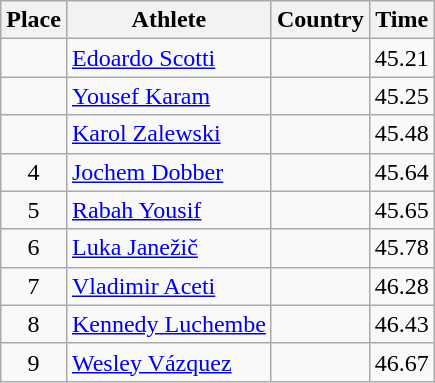<table class="wikitable mw-datatable sortable">
<tr>
<th>Place</th>
<th>Athlete</th>
<th>Country</th>
<th>Time</th>
</tr>
<tr>
<td align=center></td>
<td><a href='#'>Edoardo Scotti</a></td>
<td></td>
<td>45.21 </td>
</tr>
<tr>
<td align=center></td>
<td><a href='#'>Yousef Karam</a></td>
<td></td>
<td>45.25</td>
</tr>
<tr>
<td align=center></td>
<td><a href='#'>Karol Zalewski</a></td>
<td></td>
<td>45.48</td>
</tr>
<tr>
<td align=center>4</td>
<td><a href='#'>Jochem Dobber</a></td>
<td></td>
<td>45.64 </td>
</tr>
<tr>
<td align=center>5</td>
<td><a href='#'>Rabah Yousif</a></td>
<td></td>
<td>45.65</td>
</tr>
<tr>
<td align=center>6</td>
<td><a href='#'>Luka Janežič</a></td>
<td></td>
<td>45.78</td>
</tr>
<tr>
<td align=center>7</td>
<td><a href='#'>Vladimir Aceti</a></td>
<td></td>
<td>46.28</td>
</tr>
<tr>
<td align=center>8</td>
<td><a href='#'>Kennedy Luchembe</a></td>
<td></td>
<td>46.43</td>
</tr>
<tr>
<td align=center>9</td>
<td><a href='#'>Wesley Vázquez</a></td>
<td></td>
<td>46.67 </td>
</tr>
</table>
